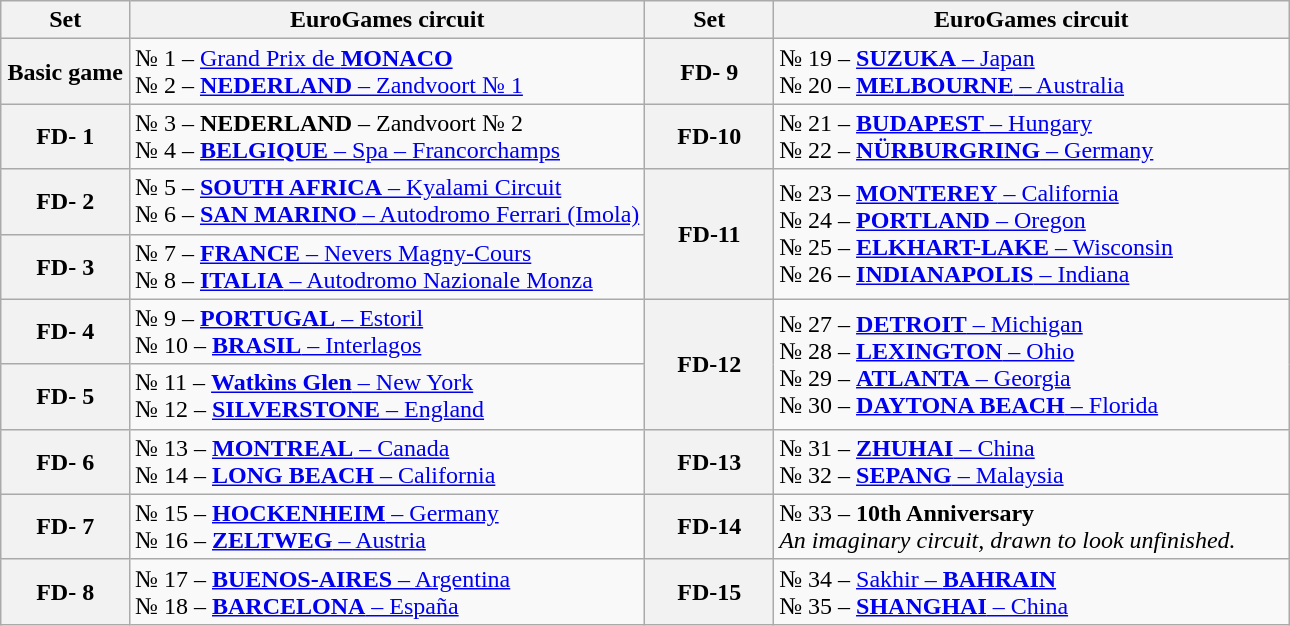<table class="wikitable">
<tr>
<th width="10%">Set</th>
<th width="40%">EuroGames circuit</th>
<th width="10%">Set</th>
<th width="40%">EuroGames circuit</th>
</tr>
<tr>
<th>Basic game</th>
<td>№ 1 – <a href='#'>Grand Prix de <strong>MONACO</strong></a> <br> № 2 – <a href='#'><strong>NEDERLAND</strong> – Zandvoort № 1</a></td>
<th>FD- 9</th>
<td>№ 19 – <a href='#'><strong>SUZUKA</strong> – Japan</a> <br> № 20 – <a href='#'><strong>MELBOURNE</strong> – Australia</a></td>
</tr>
<tr>
<th>FD- 1</th>
<td>№ 3 – <strong>NEDERLAND</strong> – Zandvoort № 2 <br> № 4 – <a href='#'><strong>BELGIQUE</strong> – Spa – Francorchamps</a></td>
<th>FD-10</th>
<td>№ 21 – <a href='#'><strong>BUDAPEST</strong> – Hungary</a> <br> № 22 – <a href='#'><strong>NÜRBURGRING</strong> – Germany</a></td>
</tr>
<tr>
<th>FD- 2</th>
<td>№ 5 – <a href='#'><strong>SOUTH AFRICA</strong> – Kyalami Circuit</a> <br> № 6 – <a href='#'><strong>SAN MARINO</strong> – Autodromo Ferrari (Imola)</a></td>
<th rowspan="2">FD-11</th>
<td rowspan="2">№ 23 – <a href='#'><strong>MONTEREY</strong> – California</a> <br> № 24 – <a href='#'><strong>PORTLAND</strong> – Oregon</a> <br> № 25 – <a href='#'><strong>ELKHART-LAKE</strong> – Wisconsin</a> <br> № 26 – <a href='#'><strong>INDIANAPOLIS</strong> – Indiana</a></td>
</tr>
<tr>
<th>FD- 3</th>
<td>№ 7 – <a href='#'><strong>FRANCE</strong> – Nevers Magny-Cours</a> <br> № 8 – <a href='#'><strong>ITALIA</strong> – Autodromo Nazionale Monza</a><br></td>
</tr>
<tr>
<th>FD- 4</th>
<td>№ 9 – <a href='#'><strong>PORTUGAL</strong> – Estoril</a> <br> № 10 – <a href='#'><strong>BRASIL</strong> – Interlagos</a></td>
<th rowspan="2">FD-12</th>
<td rowspan="2">№ 27 – <a href='#'><strong>DETROIT</strong> – Michigan</a> <br> № 28 – <a href='#'><strong>LEXINGTON</strong> – Ohio</a> <br> № 29 – <a href='#'><strong>ATLANTA</strong> – Georgia</a> <br> № 30 – <a href='#'><strong>DAYTONA BEACH</strong> – Florida</a></td>
</tr>
<tr>
<th>FD- 5</th>
<td>№ 11 – <a href='#'><strong>Watkìns Glen</strong> – New York</a> <br> № 12 – <a href='#'><strong>SILVERSTONE</strong> – England</a><br></td>
</tr>
<tr>
<th>FD- 6</th>
<td>№ 13 – <a href='#'><strong>MONTREAL</strong> – Canada</a> <br> № 14 – <a href='#'><strong>LONG BEACH</strong> – California</a></td>
<th>FD-13</th>
<td>№ 31 – <a href='#'><strong>ZHUHAI</strong> – China</a> <br> № 32 – <a href='#'><strong>SEPANG</strong> – Malaysia</a></td>
</tr>
<tr>
<th>FD- 7</th>
<td>№ 15 – <a href='#'><strong>HOCKENHEIM</strong> – Germany</a> <br> № 16 – <a href='#'><strong>ZELTWEG</strong> – Austria</a></td>
<th>FD-14</th>
<td>№ 33 – <strong>10th Anniversary</strong> <span><br><em>An imaginary circuit, drawn to look unfinished.</em></span></td>
</tr>
<tr>
<th>FD- 8</th>
<td>№ 17 – <a href='#'><strong>BUENOS-AIRES</strong> – Argentina</a> <br> № 18 – <a href='#'><strong>BARCELONA</strong> – España</a></td>
<th>FD-15</th>
<td>№ 34 – <a href='#'>Sakhir – <strong>BAHRAIN</strong></a> <br> № 35 – <a href='#'><strong>SHANGHAI</strong> – China</a></td>
</tr>
</table>
